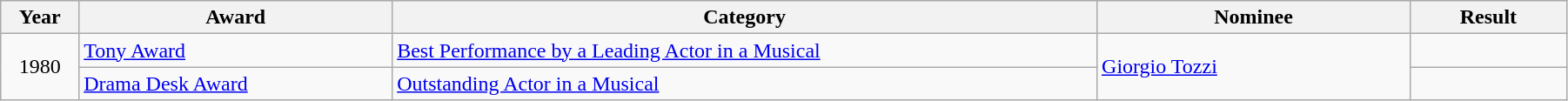<table class="wikitable" width="95%">
<tr>
<th width="5%">Year</th>
<th width="20%">Award</th>
<th width="45%">Category</th>
<th width="20%">Nominee</th>
<th width="10%">Result</th>
</tr>
<tr>
<td rowspan="2" align="center">1980</td>
<td><a href='#'>Tony Award</a></td>
<td><a href='#'>Best Performance by a Leading Actor in a Musical</a></td>
<td rowspan="2"><a href='#'>Giorgio Tozzi</a></td>
<td></td>
</tr>
<tr>
<td><a href='#'>Drama Desk Award</a></td>
<td><a href='#'>Outstanding Actor in a Musical</a></td>
<td></td>
</tr>
</table>
